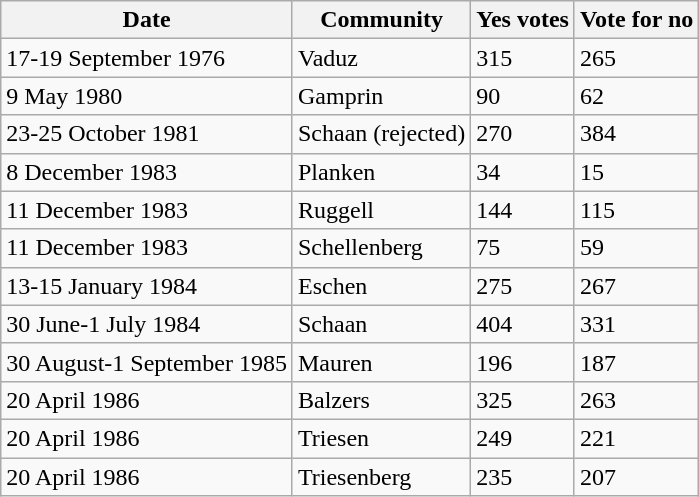<table class="wikitable">
<tr>
<th>Date</th>
<th>Community</th>
<th>Yes votes</th>
<th>Vote for no</th>
</tr>
<tr>
<td>17-19 September 1976</td>
<td>Vaduz</td>
<td>315</td>
<td>265</td>
</tr>
<tr>
<td>9 May 1980</td>
<td>Gamprin</td>
<td>90</td>
<td>62</td>
</tr>
<tr>
<td>23-25 October 1981</td>
<td>Schaan (rejected)</td>
<td>270</td>
<td>384</td>
</tr>
<tr>
<td>8 December 1983</td>
<td>Planken</td>
<td>34</td>
<td>15</td>
</tr>
<tr>
<td>11 December 1983</td>
<td>Ruggell</td>
<td>144</td>
<td>115</td>
</tr>
<tr>
<td>11 December 1983</td>
<td>Schellenberg</td>
<td>75</td>
<td>59</td>
</tr>
<tr>
<td>13-15 January 1984</td>
<td>Eschen</td>
<td>275</td>
<td>267</td>
</tr>
<tr>
<td>30 June-1 July 1984</td>
<td>Schaan</td>
<td>404</td>
<td>331</td>
</tr>
<tr>
<td>30 August-1 September 1985</td>
<td>Mauren</td>
<td>196</td>
<td>187</td>
</tr>
<tr>
<td>20 April 1986</td>
<td>Balzers</td>
<td>325</td>
<td>263</td>
</tr>
<tr>
<td>20 April 1986</td>
<td>Triesen</td>
<td>249</td>
<td>221</td>
</tr>
<tr>
<td>20 April 1986</td>
<td>Triesenberg</td>
<td>235</td>
<td>207</td>
</tr>
</table>
